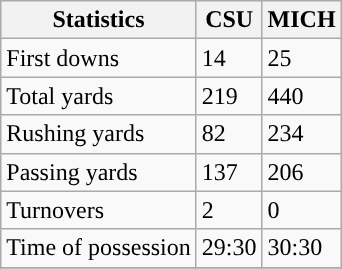<table class="wikitable">
<tr>
<th>Statistics</th>
<th>CSU</th>
<th>MICH</th>
</tr>
<tr>
<td>First downs</td>
<td>14</td>
<td>25</td>
</tr>
<tr>
<td>Total yards</td>
<td>219</td>
<td>440</td>
</tr>
<tr>
<td>Rushing yards</td>
<td>82</td>
<td>234</td>
</tr>
<tr>
<td>Passing yards</td>
<td>137</td>
<td>206</td>
</tr>
<tr>
<td>Turnovers</td>
<td>2</td>
<td>0</td>
</tr>
<tr>
<td>Time of possession</td>
<td>29:30</td>
<td>30:30</td>
</tr>
<tr>
</tr>
</table>
